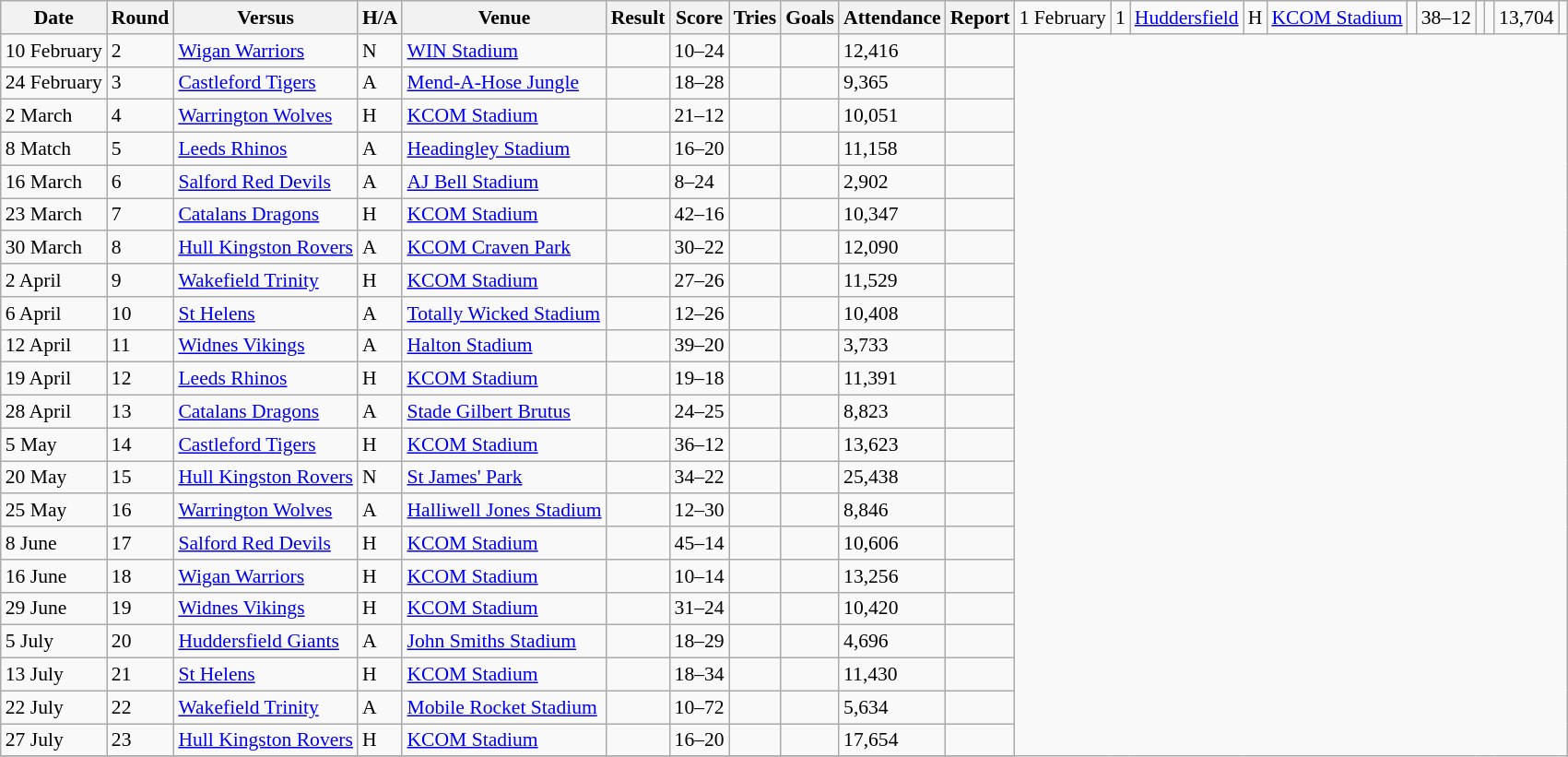<table class="wikitable defaultleft col2center col4center col7center col10right" style="font-size:90%;">
<tr>
<th>Date</th>
<th>Round</th>
<th>Versus</th>
<th>H/A</th>
<th>Venue</th>
<th>Result</th>
<th>Score</th>
<th>Tries</th>
<th>Goals</th>
<th>Attendance</th>
<th>Report</th>
<td>1 February</td>
<td>1</td>
<td> <a href='#'>Huddersfield</a></td>
<td>H</td>
<td><a href='#'>KCOM Stadium</a></td>
<td></td>
<td>38–12</td>
<td></td>
<td></td>
<td>13,704</td>
<td></td>
</tr>
<tr>
<td>10 February</td>
<td>2</td>
<td> <a href='#'>Wigan Warriors</a></td>
<td>N</td>
<td><a href='#'>WIN Stadium</a></td>
<td></td>
<td>10–24</td>
<td></td>
<td></td>
<td>12,416</td>
<td></td>
</tr>
<tr>
<td>24 February</td>
<td>3</td>
<td> <a href='#'>Castleford Tigers</a></td>
<td>A</td>
<td><a href='#'>Mend-A-Hose Jungle</a></td>
<td></td>
<td>18–28</td>
<td></td>
<td></td>
<td>9,365</td>
<td></td>
</tr>
<tr>
<td>2 March</td>
<td>4</td>
<td> <a href='#'>Warrington Wolves</a></td>
<td>H</td>
<td><a href='#'>KCOM Stadium</a></td>
<td></td>
<td>21–12</td>
<td></td>
<td></td>
<td>10,051</td>
<td></td>
</tr>
<tr>
<td>8 Match</td>
<td>5</td>
<td> <a href='#'>Leeds Rhinos</a></td>
<td>A</td>
<td><a href='#'>Headingley Stadium</a></td>
<td></td>
<td>16–20</td>
<td></td>
<td></td>
<td>11,158</td>
<td></td>
</tr>
<tr>
<td>16 March</td>
<td>6</td>
<td> <a href='#'>Salford Red Devils</a></td>
<td>A</td>
<td><a href='#'>AJ Bell Stadium</a></td>
<td></td>
<td>8–24</td>
<td></td>
<td></td>
<td>2,902</td>
<td></td>
</tr>
<tr>
<td>23 March</td>
<td>7</td>
<td> <a href='#'>Catalans Dragons</a></td>
<td>H</td>
<td><a href='#'>KCOM Stadium</a></td>
<td></td>
<td>42–16</td>
<td></td>
<td></td>
<td>10,347</td>
<td></td>
</tr>
<tr>
<td>30 March</td>
<td>8</td>
<td> <a href='#'>Hull Kingston Rovers</a></td>
<td>A</td>
<td><a href='#'>KCOM Craven Park</a></td>
<td></td>
<td>30–22</td>
<td></td>
<td></td>
<td>12,090</td>
<td></td>
</tr>
<tr>
<td>2 April</td>
<td>9</td>
<td> <a href='#'>Wakefield Trinity</a></td>
<td>H</td>
<td><a href='#'>KCOM Stadium</a></td>
<td></td>
<td>27–26</td>
<td></td>
<td></td>
<td>11,529</td>
<td></td>
</tr>
<tr>
<td>6 April</td>
<td>10</td>
<td> <a href='#'>St Helens</a></td>
<td>A</td>
<td><a href='#'>Totally Wicked Stadium</a></td>
<td></td>
<td>12–26</td>
<td></td>
<td></td>
<td>10,408</td>
<td></td>
</tr>
<tr>
<td>12 April</td>
<td>11</td>
<td> <a href='#'>Widnes Vikings</a></td>
<td>A</td>
<td><a href='#'>Halton Stadium</a></td>
<td></td>
<td>39–20</td>
<td></td>
<td></td>
<td>3,733</td>
<td></td>
</tr>
<tr>
<td>19 April</td>
<td>12</td>
<td> <a href='#'>Leeds Rhinos</a></td>
<td>H</td>
<td><a href='#'>KCOM Stadium</a></td>
<td></td>
<td>19–18</td>
<td></td>
<td></td>
<td>11,391</td>
<td></td>
</tr>
<tr>
<td>28 April</td>
<td>13</td>
<td> <a href='#'>Catalans Dragons</a></td>
<td>A</td>
<td><a href='#'>Stade Gilbert Brutus</a></td>
<td></td>
<td>24–25</td>
<td></td>
<td></td>
<td>8,823</td>
<td></td>
</tr>
<tr>
<td>5 May</td>
<td>14</td>
<td> <a href='#'>Castleford Tigers</a></td>
<td>H</td>
<td><a href='#'>KCOM Stadium</a></td>
<td></td>
<td>36–12</td>
<td></td>
<td></td>
<td>13,623</td>
<td></td>
</tr>
<tr>
<td>20 May</td>
<td>15</td>
<td> <a href='#'>Hull Kingston Rovers</a></td>
<td>N</td>
<td><a href='#'>St James' Park</a></td>
<td></td>
<td>34–22</td>
<td></td>
<td></td>
<td>25,438</td>
<td></td>
</tr>
<tr>
<td>25 May</td>
<td>16</td>
<td> <a href='#'>Warrington Wolves</a></td>
<td>A</td>
<td><a href='#'>Halliwell Jones Stadium</a></td>
<td></td>
<td>12–30</td>
<td></td>
<td></td>
<td>8,846</td>
<td></td>
</tr>
<tr>
<td>8 June</td>
<td>17</td>
<td> <a href='#'>Salford Red Devils</a></td>
<td>H</td>
<td><a href='#'>KCOM Stadium</a></td>
<td></td>
<td>45–14</td>
<td></td>
<td></td>
<td>10,606</td>
<td></td>
</tr>
<tr>
<td>16 June</td>
<td>18</td>
<td> <a href='#'>Wigan Warriors</a></td>
<td>H</td>
<td><a href='#'>KCOM Stadium</a></td>
<td></td>
<td>10–14</td>
<td></td>
<td></td>
<td>13,256</td>
<td></td>
</tr>
<tr>
<td>29 June</td>
<td>19</td>
<td> <a href='#'>Widnes Vikings</a></td>
<td>H</td>
<td><a href='#'>KCOM Stadium</a></td>
<td></td>
<td>31–24</td>
<td></td>
<td></td>
<td>10,420</td>
<td></td>
</tr>
<tr>
<td>5 July</td>
<td>20</td>
<td> <a href='#'>Huddersfield Giants</a></td>
<td>A</td>
<td><a href='#'>John Smiths Stadium</a></td>
<td></td>
<td>18–29</td>
<td></td>
<td></td>
<td>4,696</td>
<td></td>
</tr>
<tr>
<td>13 July</td>
<td>21</td>
<td> <a href='#'>St Helens</a></td>
<td>H</td>
<td><a href='#'>KCOM Stadium</a></td>
<td></td>
<td>18–34</td>
<td></td>
<td></td>
<td>11,430</td>
<td></td>
</tr>
<tr>
<td>22 July</td>
<td>22</td>
<td> <a href='#'>Wakefield Trinity</a></td>
<td>A</td>
<td><a href='#'>Mobile Rocket Stadium</a></td>
<td></td>
<td>10–72</td>
<td></td>
<td></td>
<td>5,634</td>
<td></td>
</tr>
<tr>
<td>27 July</td>
<td>23</td>
<td> <a href='#'>Hull Kingston Rovers</a></td>
<td>H</td>
<td><a href='#'>KCOM Stadium</a></td>
<td></td>
<td>16–20</td>
<td></td>
<td></td>
<td>17,654</td>
<td></td>
</tr>
<tr>
</tr>
</table>
